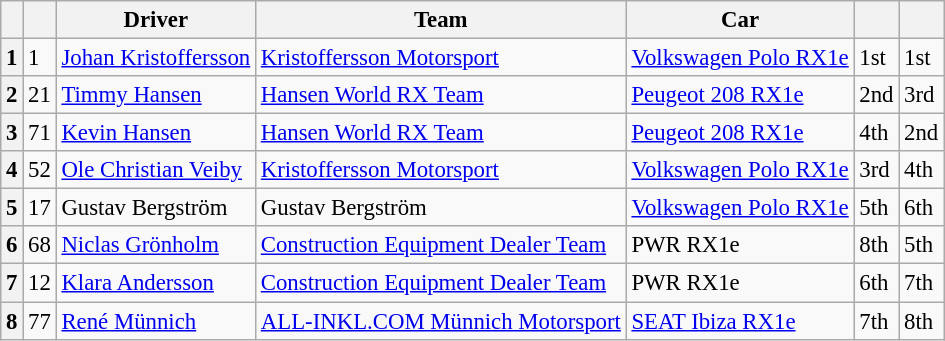<table class="wikitable" style="font-size:95%">
<tr>
<th></th>
<th></th>
<th>Driver</th>
<th>Team</th>
<th>Car</th>
<th></th>
<th></th>
</tr>
<tr>
<th>1</th>
<td>1</td>
<td> <a href='#'>Johan Kristoffersson</a></td>
<td><a href='#'>Kristoffersson Motorsport</a></td>
<td><a href='#'>Volkswagen Polo RX1e</a></td>
<td>1st</td>
<td>1st</td>
</tr>
<tr>
<th>2</th>
<td>21</td>
<td> <a href='#'>Timmy Hansen</a></td>
<td><a href='#'>Hansen World RX Team</a></td>
<td><a href='#'>Peugeot 208 RX1e</a></td>
<td>2nd</td>
<td>3rd</td>
</tr>
<tr>
<th>3</th>
<td>71</td>
<td> <a href='#'>Kevin Hansen</a></td>
<td><a href='#'>Hansen World RX Team</a></td>
<td><a href='#'>Peugeot 208 RX1e</a></td>
<td>4th</td>
<td>2nd</td>
</tr>
<tr>
<th>4</th>
<td>52</td>
<td> <a href='#'>Ole Christian Veiby</a></td>
<td><a href='#'>Kristoffersson Motorsport</a></td>
<td><a href='#'>Volkswagen Polo RX1e</a></td>
<td>3rd</td>
<td>4th</td>
</tr>
<tr>
<th>5</th>
<td>17</td>
<td> Gustav Bergström</td>
<td>Gustav Bergström</td>
<td><a href='#'>Volkswagen Polo RX1e</a></td>
<td>5th</td>
<td>6th</td>
</tr>
<tr>
<th>6</th>
<td>68</td>
<td> <a href='#'>Niclas Grönholm</a></td>
<td><a href='#'>Construction Equipment Dealer Team</a></td>
<td>PWR RX1e</td>
<td>8th</td>
<td>5th</td>
</tr>
<tr>
<th>7</th>
<td>12</td>
<td> <a href='#'>Klara Andersson</a></td>
<td><a href='#'>Construction Equipment Dealer Team</a></td>
<td>PWR RX1e</td>
<td>6th</td>
<td>7th</td>
</tr>
<tr>
<th>8</th>
<td>77</td>
<td> <a href='#'>René Münnich</a></td>
<td><a href='#'>ALL-INKL.COM Münnich Motorsport</a></td>
<td><a href='#'>SEAT Ibiza RX1e</a></td>
<td>7th</td>
<td>8th</td>
</tr>
</table>
